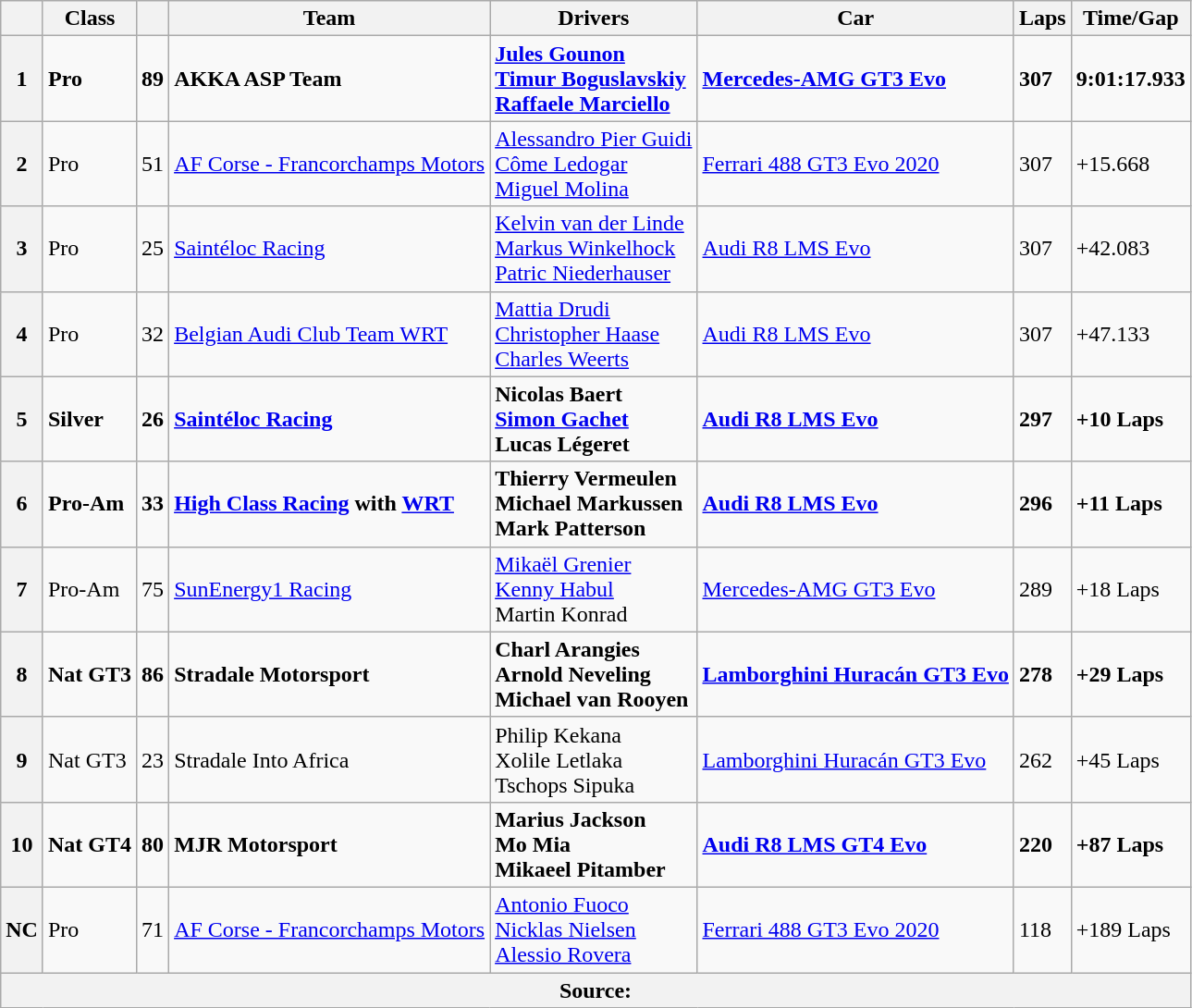<table class="wikitable">
<tr>
<th></th>
<th>Class</th>
<th></th>
<th>Team</th>
<th>Drivers</th>
<th>Car</th>
<th>Laps</th>
<th>Time/Gap</th>
</tr>
<tr>
<th>1</th>
<td><strong>Pro</strong></td>
<td><strong>89</strong></td>
<td><strong> AKKA ASP Team</strong></td>
<td><strong> <a href='#'>Jules Gounon</a><br> <a href='#'>Timur Boguslavskiy</a><br> <a href='#'>Raffaele Marciello</a></strong></td>
<td><a href='#'><strong>Mercedes-AMG GT3 Evo</strong></a></td>
<td><strong>307</strong></td>
<td><strong>9:01:17.933</strong></td>
</tr>
<tr>
<th>2</th>
<td>Pro</td>
<td>51</td>
<td> <a href='#'>AF Corse - Francorchamps Motors</a></td>
<td> <a href='#'>Alessandro Pier Guidi</a><br> <a href='#'>Côme Ledogar</a><br> <a href='#'>Miguel Molina</a></td>
<td><a href='#'>Ferrari 488 GT3 Evo 2020</a></td>
<td>307</td>
<td>+15.668</td>
</tr>
<tr>
<th>3</th>
<td>Pro</td>
<td>25</td>
<td> <a href='#'>Saintéloc Racing</a></td>
<td> <a href='#'>Kelvin van der Linde</a><br> <a href='#'>Markus Winkelhock</a><br> <a href='#'>Patric Niederhauser</a></td>
<td><a href='#'>Audi R8 LMS Evo</a></td>
<td>307</td>
<td>+42.083</td>
</tr>
<tr>
<th>4</th>
<td>Pro</td>
<td>32</td>
<td> <a href='#'>Belgian Audi Club Team WRT</a></td>
<td> <a href='#'>Mattia Drudi</a><br> <a href='#'>Christopher Haase</a><br> <a href='#'>Charles Weerts</a></td>
<td><a href='#'>Audi R8 LMS Evo</a></td>
<td>307</td>
<td>+47.133</td>
</tr>
<tr>
<th>5</th>
<td><strong>Silver</strong></td>
<td><strong>26</strong></td>
<td><strong> <a href='#'>Saintéloc Racing</a></strong></td>
<td><strong> Nicolas Baert<br> <a href='#'>Simon Gachet</a><br> Lucas Légeret</strong></td>
<td><a href='#'><strong>Audi R8 LMS Evo</strong></a></td>
<td><strong>297</strong></td>
<td><strong>+10 Laps</strong></td>
</tr>
<tr>
<th>6</th>
<td><strong>Pro-Am</strong></td>
<td><strong>33</strong></td>
<td><strong> <a href='#'>High Class Racing</a> with <a href='#'>WRT</a></strong></td>
<td><strong> Thierry Vermeulen<br> Michael Markussen<br> Mark Patterson</strong></td>
<td><a href='#'><strong>Audi R8 LMS Evo</strong></a></td>
<td><strong>296</strong></td>
<td><strong>+11 Laps</strong></td>
</tr>
<tr>
<th>7</th>
<td>Pro-Am</td>
<td>75</td>
<td> <a href='#'>SunEnergy1 Racing</a></td>
<td> <a href='#'>Mikaël Grenier</a><br> <a href='#'>Kenny Habul</a><br> Martin Konrad</td>
<td><a href='#'>Mercedes-AMG GT3 Evo</a></td>
<td>289</td>
<td>+18 Laps</td>
</tr>
<tr>
<th>8</th>
<td><strong>Nat GT3</strong></td>
<td><strong>86</strong></td>
<td><strong> Stradale Motorsport</strong></td>
<td><strong> Charl Arangies<br> Arnold Neveling<br> Michael van Rooyen</strong></td>
<td><a href='#'><strong>Lamborghini Huracán GT3 Evo</strong></a></td>
<td><strong>278</strong></td>
<td><strong>+29 Laps</strong></td>
</tr>
<tr>
<th>9</th>
<td>Nat GT3</td>
<td>23</td>
<td> Stradale Into Africa</td>
<td> Philip Kekana<br> Xolile Letlaka<br> Tschops Sipuka</td>
<td><a href='#'>Lamborghini Huracán GT3 Evo</a></td>
<td>262</td>
<td>+45 Laps</td>
</tr>
<tr>
<th>10</th>
<td><strong>Nat GT4</strong></td>
<td><strong>80</strong></td>
<td><strong> MJR Motorsport</strong></td>
<td><strong> Marius Jackson<br> Mo Mia<br> Mikaeel Pitamber</strong></td>
<td><a href='#'><strong>Audi R8 LMS GT4 Evo</strong></a></td>
<td><strong>220</strong></td>
<td><strong>+87 Laps</strong></td>
</tr>
<tr>
<th>NC</th>
<td>Pro</td>
<td>71</td>
<td> <a href='#'>AF Corse - Francorchamps Motors</a></td>
<td> <a href='#'>Antonio Fuoco</a><br> <a href='#'>Nicklas Nielsen</a><br> <a href='#'>Alessio Rovera</a></td>
<td><a href='#'>Ferrari 488 GT3 Evo 2020</a></td>
<td>118</td>
<td>+189 Laps</td>
</tr>
<tr>
<th colspan="8">Source:</th>
</tr>
</table>
